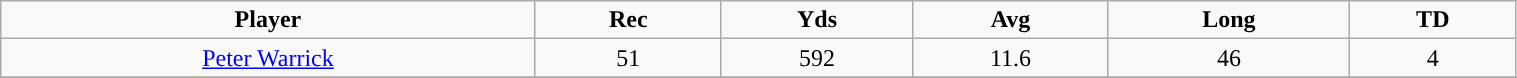<table class="wikitable" width="80%">
<tr align="center">
<td><strong>Player</strong></td>
<td><strong>Rec</strong></td>
<td><strong>Yds</strong></td>
<td><strong>Avg</strong></td>
<td><strong>Long</strong></td>
<td><strong>TD</strong></td>
</tr>
<tr align="center" bgcolor="">
<td><a href='#'>Peter Warrick</a></td>
<td>51</td>
<td>592</td>
<td>11.6</td>
<td>46</td>
<td>4</td>
</tr>
<tr align="center" bgcolor="">
</tr>
</table>
